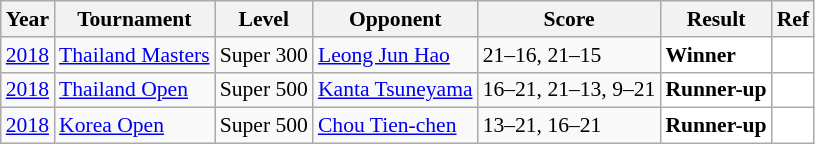<table class="sortable wikitable" style="font-size: 90%">
<tr>
<th>Year</th>
<th>Tournament</th>
<th>Level</th>
<th>Opponent</th>
<th>Score</th>
<th>Result</th>
<th>Ref</th>
</tr>
<tr>
<td align="center"><a href='#'>2018</a></td>
<td align="left"><a href='#'>Thailand Masters</a></td>
<td align="left">Super 300</td>
<td align="left"> <a href='#'>Leong Jun Hao</a></td>
<td align="left">21–16, 21–15</td>
<td style="text-align:left; background:white"> <strong>Winner</strong></td>
<td style="text-align:center; background:white"></td>
</tr>
<tr>
<td align="center"><a href='#'>2018</a></td>
<td align="left"><a href='#'>Thailand Open</a></td>
<td align="left">Super 500</td>
<td align="left"> <a href='#'>Kanta Tsuneyama</a></td>
<td align="left">16–21, 21–13, 9–21</td>
<td style="text-align:left; background:white"> <strong>Runner-up</strong></td>
<td style="text-align:center; background:white"></td>
</tr>
<tr>
<td align="center"><a href='#'>2018</a></td>
<td align="left"><a href='#'>Korea Open</a></td>
<td align="left">Super 500</td>
<td align="left"> <a href='#'>Chou Tien-chen</a></td>
<td algin="left">13–21, 16–21</td>
<td style="text-align:left; background:white"> <strong>Runner-up</strong></td>
<td style="text-align:center; background:white"></td>
</tr>
</table>
